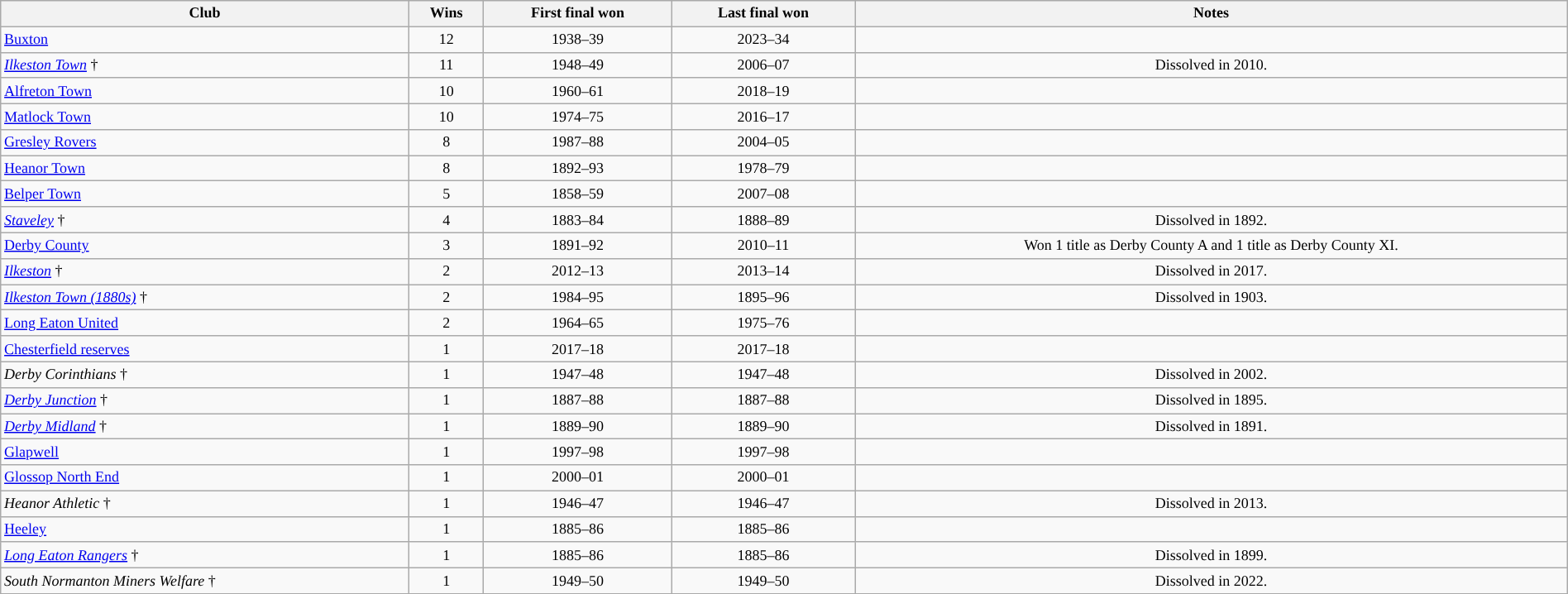<table class="wikitable sortable" style="text-align: center; width: 100%; font-size: 12px">
<tr>
<th>Club</th>
<th>Wins</th>
<th>First final won</th>
<th>Last final won</th>
<th>Notes</th>
</tr>
<tr>
<td style="text-align: left"><a href='#'>Buxton</a></td>
<td>12</td>
<td>1938–39</td>
<td>2023–34</td>
<td></td>
</tr>
<tr>
<td style="text-align: left"><em><a href='#'>Ilkeston Town</a></em> †</td>
<td>11</td>
<td>1948–49</td>
<td>2006–07</td>
<td>Dissolved in 2010.</td>
</tr>
<tr>
<td style="text-align: left"><a href='#'>Alfreton Town</a></td>
<td>10</td>
<td>1960–61</td>
<td>2018–19</td>
<td></td>
</tr>
<tr>
<td style="text-align: left"><a href='#'>Matlock Town</a></td>
<td>10</td>
<td>1974–75</td>
<td>2016–17</td>
<td></td>
</tr>
<tr>
<td style="text-align: left"><a href='#'>Gresley Rovers</a></td>
<td>8</td>
<td>1987–88</td>
<td>2004–05</td>
<td></td>
</tr>
<tr>
<td style="text-align: left"><a href='#'>Heanor Town</a></td>
<td>8</td>
<td>1892–93</td>
<td>1978–79</td>
<td></td>
</tr>
<tr>
<td style="text-align: left"><a href='#'>Belper Town</a></td>
<td>5</td>
<td>1858–59</td>
<td>2007–08</td>
<td></td>
</tr>
<tr>
<td style="text-align: left"><em><a href='#'>Staveley</a></em> †</td>
<td>4</td>
<td>1883–84</td>
<td>1888–89</td>
<td>Dissolved in 1892.</td>
</tr>
<tr>
<td style="text-align: left"><a href='#'>Derby County</a></td>
<td>3</td>
<td>1891–92</td>
<td>2010–11</td>
<td>Won 1 title as Derby County A and 1 title as Derby County XI.</td>
</tr>
<tr>
<td style="text-align: left"><em><a href='#'>Ilkeston</a></em> †</td>
<td>2</td>
<td>2012–13</td>
<td>2013–14</td>
<td>Dissolved in 2017.</td>
</tr>
<tr>
<td style="text-align: left"><em><a href='#'>Ilkeston Town (1880s)</a></em> †</td>
<td>2</td>
<td>1984–95</td>
<td>1895–96</td>
<td>Dissolved in 1903.</td>
</tr>
<tr>
<td style="text-align: left"><a href='#'>Long Eaton United</a></td>
<td>2</td>
<td>1964–65</td>
<td>1975–76</td>
<td></td>
</tr>
<tr>
<td style="text-align: left"><a href='#'>Chesterfield reserves</a></td>
<td>1</td>
<td>2017–18</td>
<td>2017–18</td>
<td></td>
</tr>
<tr>
<td style="text-align: left"><em>Derby Corinthians</em> †</td>
<td>1</td>
<td>1947–48</td>
<td>1947–48</td>
<td>Dissolved in 2002.</td>
</tr>
<tr>
<td style="text-align: left"><em><a href='#'>Derby Junction</a></em> †</td>
<td>1</td>
<td>1887–88</td>
<td>1887–88</td>
<td>Dissolved in 1895.</td>
</tr>
<tr>
<td style="text-align: left"><em><a href='#'>Derby Midland</a></em> †</td>
<td>1</td>
<td>1889–90</td>
<td>1889–90</td>
<td>Dissolved in 1891.</td>
</tr>
<tr>
<td style="text-align: left"><a href='#'>Glapwell</a></td>
<td>1</td>
<td>1997–98</td>
<td>1997–98</td>
<td></td>
</tr>
<tr>
<td style="text-align: left"><a href='#'>Glossop North End</a></td>
<td>1</td>
<td>2000–01</td>
<td>2000–01</td>
<td></td>
</tr>
<tr>
<td style="text-align: left"><em>Heanor Athletic</em> †</td>
<td>1</td>
<td>1946–47</td>
<td>1946–47</td>
<td>Dissolved in 2013.</td>
</tr>
<tr>
<td style="text-align: left"><a href='#'>Heeley</a></td>
<td>1</td>
<td>1885–86</td>
<td>1885–86</td>
<td></td>
</tr>
<tr>
<td style="text-align: left"><em><a href='#'>Long Eaton Rangers</a></em> †</td>
<td>1</td>
<td>1885–86</td>
<td>1885–86</td>
<td>Dissolved in 1899.</td>
</tr>
<tr>
<td style="text-align: left"><em>South Normanton Miners Welfare</em> †</td>
<td>1</td>
<td>1949–50</td>
<td>1949–50</td>
<td>Dissolved in 2022.</td>
</tr>
</table>
